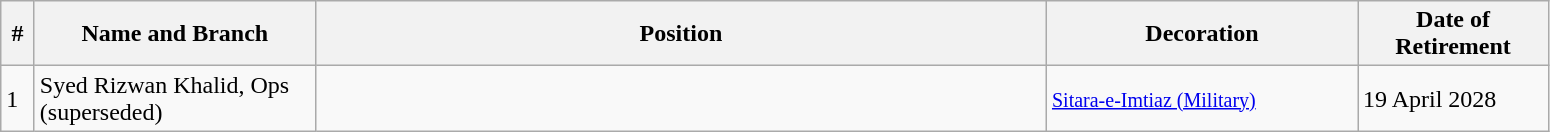<table class="wikitable">
<tr>
<th width="15" style="text-align:center">#</th>
<th width="180" style="text-align:center">Name and Branch</th>
<th width="480" style="text-align:center">Position</th>
<th width="200" style="text-align:center">Decoration</th>
<th width="120" style="text-align:center">Date of Retirement</th>
</tr>
<tr>
<td>1</td>
<td>Syed Rizwan Khalid, Ops (superseded)</td>
<td></td>
<td><small> <a href='#'>Sitara-e-Imtiaz (Military)</a></small></td>
<td>19 April 2028</td>
</tr>
</table>
